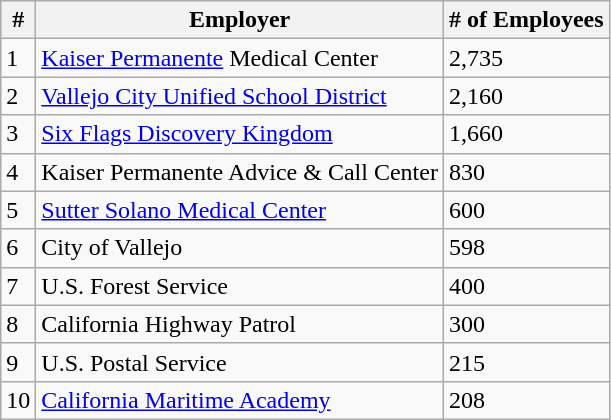<table class="wikitable">
<tr>
<th>#</th>
<th>Employer</th>
<th># of Employees</th>
</tr>
<tr>
<td>1</td>
<td><a href='#'>Kaiser Permanente</a> Medical Center</td>
<td>2,735</td>
</tr>
<tr>
<td>2</td>
<td><a href='#'>Vallejo City Unified School District</a></td>
<td>2,160</td>
</tr>
<tr>
<td>3</td>
<td><a href='#'>Six Flags Discovery Kingdom</a></td>
<td>1,660</td>
</tr>
<tr>
<td>4</td>
<td>Kaiser Permanente Advice & Call Center</td>
<td>830</td>
</tr>
<tr>
<td>5</td>
<td><a href='#'>Sutter Solano Medical Center</a></td>
<td>600</td>
</tr>
<tr>
<td>6</td>
<td>City of Vallejo</td>
<td>598</td>
</tr>
<tr>
<td>7</td>
<td>U.S. Forest Service</td>
<td>400</td>
</tr>
<tr>
<td>8</td>
<td>California Highway Patrol</td>
<td>300</td>
</tr>
<tr>
<td>9</td>
<td>U.S. Postal Service</td>
<td>215</td>
</tr>
<tr>
<td>10</td>
<td><a href='#'>California Maritime Academy</a></td>
<td>208</td>
</tr>
</table>
